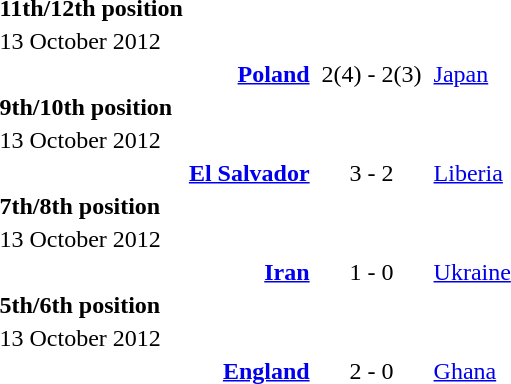<table>
<tr>
<td><strong>11th/12th position</strong></td>
</tr>
<tr>
<td>13 October 2012</td>
</tr>
<tr>
<td></td>
<td align=right><strong><a href='#'>Poland</a></strong></td>
<td></td>
<td align=center>2(4) - 2(3)</td>
<td></td>
<td><a href='#'>Japan</a></td>
</tr>
<tr>
<td><strong>9th/10th position</strong></td>
</tr>
<tr>
<td>13 October 2012</td>
</tr>
<tr>
<td></td>
<td align=right><strong><a href='#'>El Salvador</a></strong></td>
<td></td>
<td align=center>3 - 2</td>
<td></td>
<td><a href='#'>Liberia</a></td>
</tr>
<tr>
<td><strong>7th/8th position</strong></td>
</tr>
<tr>
<td>13 October 2012</td>
</tr>
<tr>
<td></td>
<td align=right><strong><a href='#'>Iran</a></strong></td>
<td></td>
<td align=center>1 - 0</td>
<td></td>
<td><a href='#'>Ukraine</a></td>
</tr>
<tr>
<td><strong>5th/6th position</strong></td>
</tr>
<tr>
<td>13 October 2012</td>
</tr>
<tr>
<td></td>
<td align=right><strong><a href='#'>England</a></strong></td>
<td></td>
<td align=center>2 - 0</td>
<td></td>
<td><a href='#'>Ghana</a></td>
</tr>
</table>
